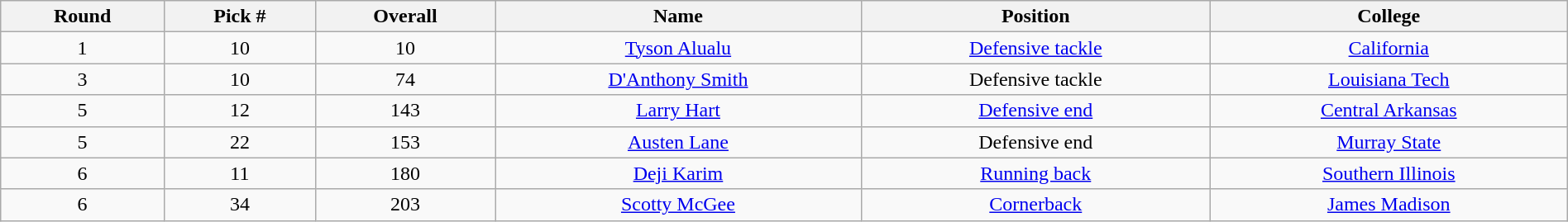<table class="wikitable sortable sortable" style="width: 100%; text-align:center">
<tr>
<th>Round</th>
<th>Pick #</th>
<th>Overall</th>
<th>Name</th>
<th>Position</th>
<th>College</th>
</tr>
<tr>
<td>1</td>
<td>10</td>
<td>10</td>
<td><a href='#'>Tyson Alualu</a></td>
<td><a href='#'>Defensive tackle</a></td>
<td><a href='#'>California</a></td>
</tr>
<tr>
<td>3</td>
<td>10</td>
<td>74</td>
<td><a href='#'>D'Anthony Smith</a></td>
<td>Defensive tackle</td>
<td><a href='#'>Louisiana Tech</a></td>
</tr>
<tr>
<td>5</td>
<td>12</td>
<td>143</td>
<td><a href='#'>Larry Hart</a></td>
<td><a href='#'>Defensive end</a></td>
<td><a href='#'>Central Arkansas</a></td>
</tr>
<tr>
<td>5</td>
<td>22</td>
<td>153</td>
<td><a href='#'>Austen Lane</a></td>
<td>Defensive end</td>
<td><a href='#'>Murray State</a></td>
</tr>
<tr>
<td>6</td>
<td>11</td>
<td>180</td>
<td><a href='#'>Deji Karim</a></td>
<td><a href='#'>Running back</a></td>
<td><a href='#'>Southern Illinois</a></td>
</tr>
<tr>
<td>6</td>
<td>34</td>
<td>203</td>
<td><a href='#'>Scotty McGee</a></td>
<td><a href='#'>Cornerback</a></td>
<td><a href='#'>James Madison</a></td>
</tr>
</table>
